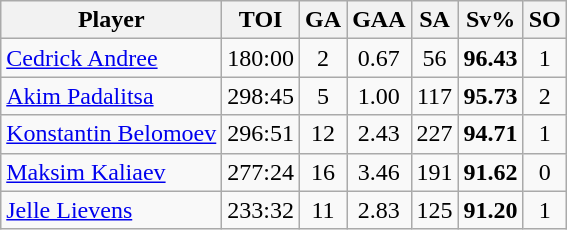<table class="wikitable sortable" style="text-align:center;">
<tr>
<th>Player</th>
<th>TOI</th>
<th>GA</th>
<th>GAA</th>
<th>SA</th>
<th>Sv%</th>
<th>SO</th>
</tr>
<tr>
<td style="text-align:left;"> <a href='#'>Cedrick Andree</a></td>
<td>180:00</td>
<td>2</td>
<td>0.67</td>
<td>56</td>
<td><strong>96.43</strong></td>
<td>1</td>
</tr>
<tr>
<td style="text-align:left;"> <a href='#'>Akim Padalitsa</a></td>
<td>298:45</td>
<td>5</td>
<td>1.00</td>
<td>117</td>
<td><strong>95.73</strong></td>
<td>2</td>
</tr>
<tr>
<td style="text-align:left;"> <a href='#'>Konstantin Belomoev</a></td>
<td>296:51</td>
<td>12</td>
<td>2.43</td>
<td>227</td>
<td><strong>94.71</strong></td>
<td>1</td>
</tr>
<tr>
<td style="text-align:left;"> <a href='#'>Maksim Kaliaev</a></td>
<td>277:24</td>
<td>16</td>
<td>3.46</td>
<td>191</td>
<td><strong>91.62</strong></td>
<td>0</td>
</tr>
<tr>
<td style="text-align:left;"> <a href='#'>Jelle Lievens</a></td>
<td>233:32</td>
<td>11</td>
<td>2.83</td>
<td>125</td>
<td><strong>91.20</strong></td>
<td>1</td>
</tr>
</table>
